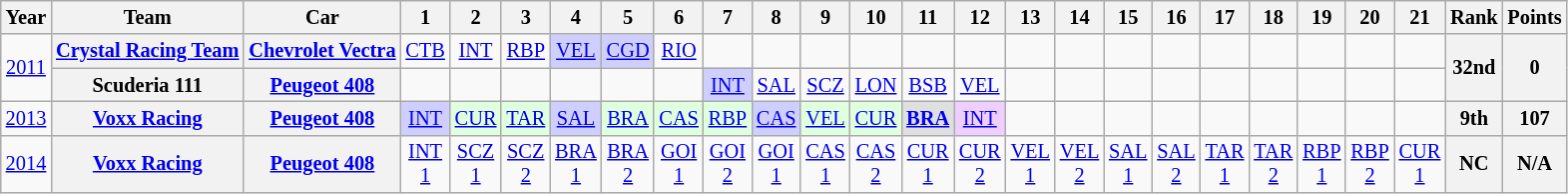<table class="wikitable" style="text-align:center; font-size:85%">
<tr>
<th>Year</th>
<th>Team</th>
<th>Car</th>
<th>1</th>
<th>2</th>
<th>3</th>
<th>4</th>
<th>5</th>
<th>6</th>
<th>7</th>
<th>8</th>
<th>9</th>
<th>10</th>
<th>11</th>
<th>12</th>
<th>13</th>
<th>14</th>
<th>15</th>
<th>16</th>
<th>17</th>
<th>18</th>
<th>19</th>
<th>20</th>
<th>21</th>
<th>Rank</th>
<th>Points</th>
</tr>
<tr>
<td rowspan="2"><a href='#'>2011</a></td>
<th nowrap><a href='#'>Crystal Racing Team</a></th>
<th nowrap><a href='#'>Chevrolet Vectra</a></th>
<td><a href='#'>CTB</a></td>
<td><a href='#'>INT</a></td>
<td><a href='#'>RBP</a></td>
<td style="background:#CFCFFF;"><a href='#'>VEL</a><br></td>
<td style="background:#CFCFFF;"><a href='#'>CGD</a><br></td>
<td><a href='#'>RIO</a></td>
<td></td>
<td></td>
<td></td>
<td></td>
<td></td>
<td></td>
<td></td>
<td></td>
<td></td>
<td></td>
<td></td>
<td></td>
<td></td>
<td></td>
<td></td>
<th rowspan=2>32nd</th>
<th rowspan=2>0</th>
</tr>
<tr>
<th nowrap>Scuderia 111</th>
<th nowrap><a href='#'>Peugeot 408</a></th>
<td></td>
<td></td>
<td></td>
<td></td>
<td></td>
<td></td>
<td style="background:#CFCFFF;"><a href='#'>INT</a><br></td>
<td><a href='#'>SAL</a></td>
<td><a href='#'>SCZ</a></td>
<td><a href='#'>LON</a></td>
<td><a href='#'>BSB</a></td>
<td><a href='#'>VEL</a></td>
<td></td>
<td></td>
<td></td>
<td></td>
<td></td>
<td></td>
<td></td>
<td></td>
<td></td>
</tr>
<tr>
<td><a href='#'>2013</a></td>
<th nowrap><a href='#'>Voxx Racing</a></th>
<th nowrap><a href='#'>Peugeot 408</a></th>
<td style="background:#CFCFFF;"><a href='#'>INT</a><br></td>
<td style="background:#DFFFDF;"><a href='#'>CUR</a><br></td>
<td style="background:#DFFFDF;"><a href='#'>TAR</a><br></td>
<td style="background:#CFCFFF;"><a href='#'>SAL</a><br></td>
<td style="background:#DFFFDF;"><a href='#'>BRA</a><br></td>
<td style="background:#DFFFDF;"><a href='#'>CAS</a><br></td>
<td style="background:#DFFFDF;"><a href='#'>RBP</a><br></td>
<td style="background:#CFCFFF;"><a href='#'>CAS</a><br></td>
<td style="background:#DFFFDF;"><a href='#'>VEL</a><br></td>
<td style="background:#DFFFDF;"><a href='#'>CUR</a><br></td>
<td style="background:#DFDFDF;"><strong><a href='#'>BRA</a></strong><br></td>
<td style="background:#EFCFFF;"><a href='#'>INT</a><br></td>
<td></td>
<td></td>
<td></td>
<td></td>
<td></td>
<td></td>
<td></td>
<td></td>
<td></td>
<th>9th</th>
<th>107</th>
</tr>
<tr>
<td><a href='#'>2014</a></td>
<th nowrap><a href='#'>Voxx Racing</a></th>
<th nowrap><a href='#'>Peugeot 408</a></th>
<td><a href='#'>INT<br>1</a></td>
<td><a href='#'>SCZ<br>1</a></td>
<td><a href='#'>SCZ<br>2</a></td>
<td><a href='#'>BRA<br>1</a></td>
<td><a href='#'>BRA<br>2</a></td>
<td><a href='#'>GOI<br>1</a></td>
<td><a href='#'>GOI<br>2</a></td>
<td><a href='#'>GOI<br>1</a></td>
<td><a href='#'>CAS<br>1</a></td>
<td><a href='#'>CAS<br>2</a></td>
<td><a href='#'>CUR<br>1</a></td>
<td><a href='#'>CUR<br>2</a></td>
<td><a href='#'>VEL<br>1</a></td>
<td><a href='#'>VEL<br>2</a></td>
<td><a href='#'>SAL<br>1</a></td>
<td><a href='#'>SAL<br>2</a></td>
<td><a href='#'>TAR<br>1</a></td>
<td><a href='#'>TAR<br>2</a></td>
<td><a href='#'>RBP<br>1</a></td>
<td><a href='#'>RBP<br>2</a></td>
<td><a href='#'>CUR<br>1</a></td>
<th>NC</th>
<th>N/A</th>
</tr>
</table>
